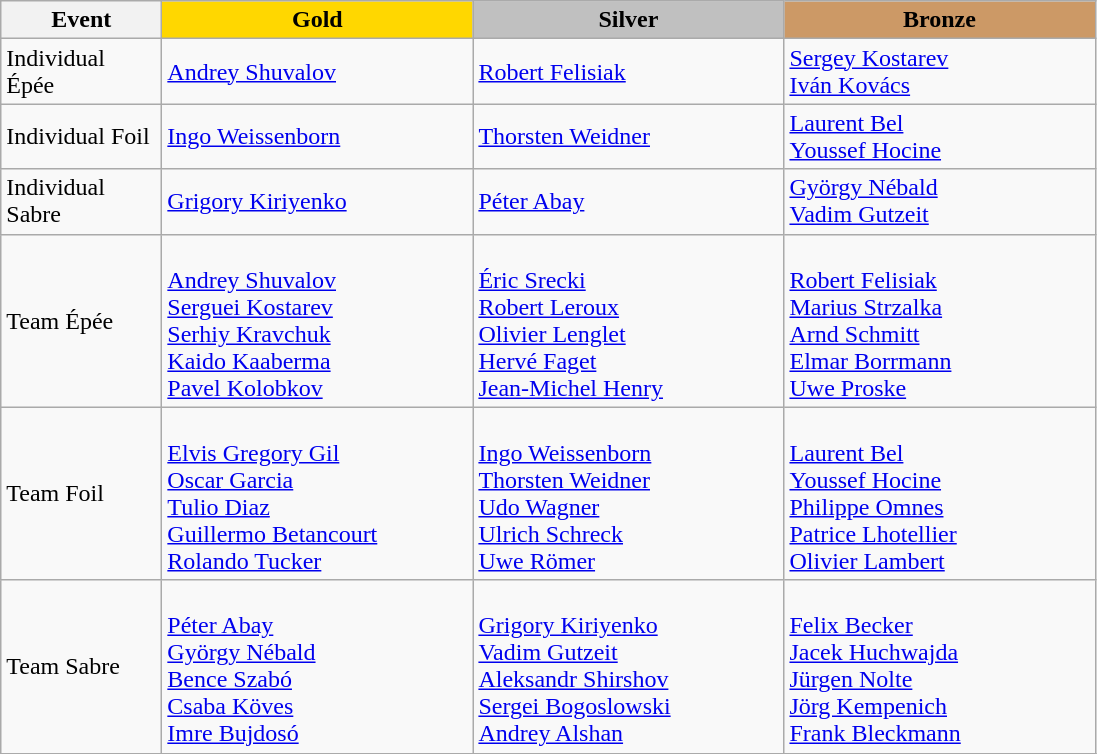<table class="wikitable">
<tr>
<th width="100">Event</th>
<th style="background-color:gold;" width="200"> Gold</th>
<th style="background-color:silver;" width="200"> Silver</th>
<th style="background-color:#CC9966;" width="200"> Bronze</th>
</tr>
<tr>
<td>Individual Épée</td>
<td> <a href='#'>Andrey Shuvalov</a></td>
<td> <a href='#'>Robert Felisiak</a></td>
<td> <a href='#'>Sergey Kostarev</a> <br>  <a href='#'>Iván Kovács</a></td>
</tr>
<tr>
<td>Individual Foil</td>
<td> <a href='#'>Ingo Weissenborn</a></td>
<td> <a href='#'>Thorsten Weidner</a></td>
<td> <a href='#'>Laurent Bel</a> <br>  <a href='#'>Youssef Hocine</a></td>
</tr>
<tr>
<td>Individual Sabre</td>
<td> <a href='#'>Grigory Kiriyenko</a></td>
<td> <a href='#'>Péter Abay</a></td>
<td> <a href='#'>György Nébald</a> <br>  <a href='#'>Vadim Gutzeit</a></td>
</tr>
<tr>
<td>Team Épée</td>
<td> <br> <a href='#'>Andrey Shuvalov</a> <br> <a href='#'>Serguei Kostarev</a> <br> <a href='#'>Serhiy Kravchuk</a> <br> <a href='#'>Kaido Kaaberma</a> <br> <a href='#'>Pavel Kolobkov</a></td>
<td> <br> <a href='#'>Éric Srecki</a> <br> <a href='#'>Robert Leroux</a> <br> <a href='#'>Olivier Lenglet</a> <br> <a href='#'>Hervé Faget</a> <br> <a href='#'>Jean-Michel Henry</a></td>
<td> <br> <a href='#'>Robert Felisiak</a> <br> <a href='#'>Marius Strzalka</a> <br> <a href='#'>Arnd Schmitt</a> <br> <a href='#'>Elmar Borrmann</a> <br> <a href='#'>Uwe Proske</a></td>
</tr>
<tr>
<td>Team Foil</td>
<td> <br> <a href='#'>Elvis Gregory Gil</a> <br> <a href='#'>Oscar Garcia</a> <br> <a href='#'>Tulio Diaz</a> <br> <a href='#'>Guillermo Betancourt</a> <br><a href='#'>Rolando Tucker</a></td>
<td> <br> <a href='#'>Ingo Weissenborn</a> <br> <a href='#'>Thorsten Weidner</a> <br> <a href='#'>Udo Wagner</a> <br> <a href='#'>Ulrich Schreck</a> <br><a href='#'>Uwe Römer</a></td>
<td> <br> <a href='#'>Laurent Bel</a> <br> <a href='#'>Youssef Hocine</a> <br> <a href='#'>Philippe Omnes</a> <br> <a href='#'>Patrice Lhotellier</a> <br><a href='#'>Olivier Lambert</a></td>
</tr>
<tr>
<td>Team Sabre</td>
<td> <br> <a href='#'>Péter Abay</a> <br> <a href='#'>György Nébald</a> <br> <a href='#'>Bence Szabó</a> <br> <a href='#'>Csaba Köves</a> <br> <a href='#'>Imre Bujdosó</a></td>
<td> <br> <a href='#'>Grigory Kiriyenko</a> <br> <a href='#'>Vadim Gutzeit</a> <br> <a href='#'>Aleksandr Shirshov</a> <br> <a href='#'>Sergei Bogoslowski</a> <br> <a href='#'>Andrey Alshan</a></td>
<td> <br> <a href='#'>Felix Becker</a> <br> <a href='#'>Jacek Huchwajda</a> <br> <a href='#'>Jürgen Nolte</a> <br> <a href='#'>Jörg Kempenich</a> <br> <a href='#'>Frank Bleckmann</a></td>
</tr>
<tr>
</tr>
</table>
